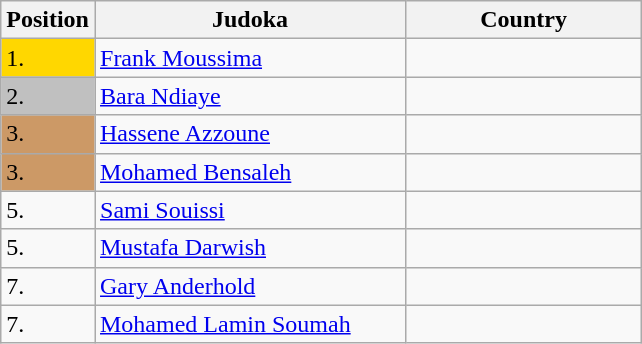<table class=wikitable>
<tr>
<th width=10>Position</th>
<th width=200>Judoka</th>
<th width=150>Country</th>
</tr>
<tr>
<td bgcolor=gold>1.</td>
<td><a href='#'>Frank Moussima</a></td>
<td></td>
</tr>
<tr>
<td bgcolor="silver">2.</td>
<td><a href='#'>Bara Ndiaye</a></td>
<td></td>
</tr>
<tr>
<td bgcolor="CC9966">3.</td>
<td><a href='#'>Hassene Azzoune</a></td>
<td></td>
</tr>
<tr>
<td bgcolor="CC9966">3.</td>
<td><a href='#'>Mohamed Bensaleh</a></td>
<td></td>
</tr>
<tr>
<td>5.</td>
<td><a href='#'>Sami Souissi</a></td>
<td></td>
</tr>
<tr>
<td>5.</td>
<td><a href='#'>Mustafa Darwish</a></td>
<td></td>
</tr>
<tr>
<td>7.</td>
<td><a href='#'>Gary Anderhold</a></td>
<td></td>
</tr>
<tr>
<td>7.</td>
<td><a href='#'>Mohamed Lamin Soumah</a></td>
<td></td>
</tr>
</table>
